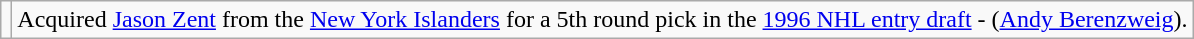<table class="wikitable">
<tr>
<td></td>
<td>Acquired <a href='#'>Jason Zent</a> from the <a href='#'>New York Islanders</a> for a 5th round pick in the <a href='#'>1996 NHL entry draft</a> - (<a href='#'>Andy Berenzweig</a>).</td>
</tr>
</table>
